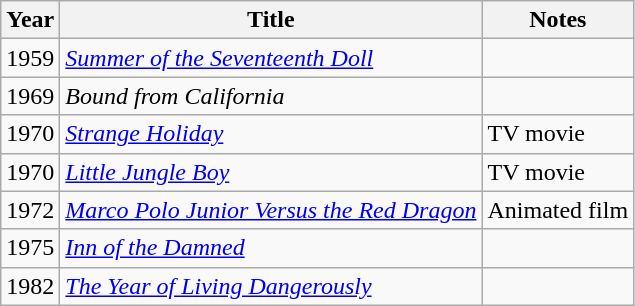<table class=wikitable>
<tr>
<th>Year</th>
<th>Title</th>
<th>Notes</th>
</tr>
<tr>
<td>1959</td>
<td><em><a href='#'>Summer of the Seventeenth Doll</a></em></td>
<td></td>
</tr>
<tr>
<td>1969</td>
<td><em>Bound from California</em></td>
<td></td>
</tr>
<tr>
<td>1970</td>
<td><em><a href='#'>Strange Holiday</a></em></td>
<td>TV movie</td>
</tr>
<tr>
<td>1970</td>
<td><em><a href='#'>Little Jungle Boy</a></em></td>
<td>TV movie</td>
</tr>
<tr>
<td>1972</td>
<td><em><a href='#'>Marco Polo Junior Versus the Red Dragon</a></em></td>
<td>Animated film</td>
</tr>
<tr>
<td>1975</td>
<td><em><a href='#'>Inn of the Damned</a></em></td>
<td></td>
</tr>
<tr>
<td>1982</td>
<td><em><a href='#'>The Year of Living Dangerously</a></em></td>
<td></td>
</tr>
</table>
